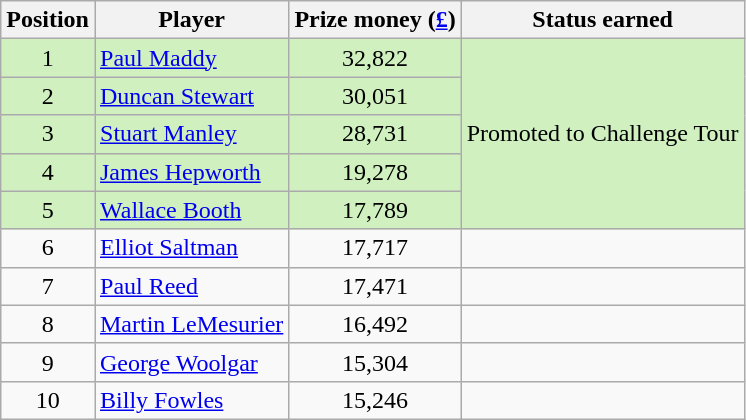<table class=wikitable>
<tr>
<th>Position</th>
<th>Player</th>
<th>Prize money (<a href='#'>£</a>)</th>
<th>Status earned</th>
</tr>
<tr style="background:#D0F0C0;">
<td align=center>1</td>
<td> <a href='#'>Paul Maddy</a></td>
<td align=center>32,822</td>
<td rowspan=5>Promoted to Challenge Tour</td>
</tr>
<tr style="background:#D0F0C0;">
<td align=center>2</td>
<td> <a href='#'>Duncan Stewart</a></td>
<td align=center>30,051</td>
</tr>
<tr style="background:#D0F0C0;">
<td align=center>3</td>
<td> <a href='#'>Stuart Manley</a></td>
<td align=center>28,731</td>
</tr>
<tr style="background:#D0F0C0;">
<td align=center>4</td>
<td> <a href='#'>James Hepworth</a></td>
<td align=center>19,278</td>
</tr>
<tr style="background:#D0F0C0;">
<td align=center>5</td>
<td> <a href='#'>Wallace Booth</a></td>
<td align=center>17,789</td>
</tr>
<tr>
<td align=center>6</td>
<td> <a href='#'>Elliot Saltman</a></td>
<td align=center>17,717</td>
<td></td>
</tr>
<tr>
<td align=center>7</td>
<td> <a href='#'>Paul Reed</a></td>
<td align=center>17,471</td>
<td></td>
</tr>
<tr>
<td align=center>8</td>
<td> <a href='#'>Martin LeMesurier</a></td>
<td align=center>16,492</td>
<td></td>
</tr>
<tr>
<td align=center>9</td>
<td> <a href='#'>George Woolgar</a></td>
<td align=center>15,304</td>
<td></td>
</tr>
<tr>
<td align=center>10</td>
<td> <a href='#'>Billy Fowles</a></td>
<td align=center>15,246</td>
<td></td>
</tr>
</table>
